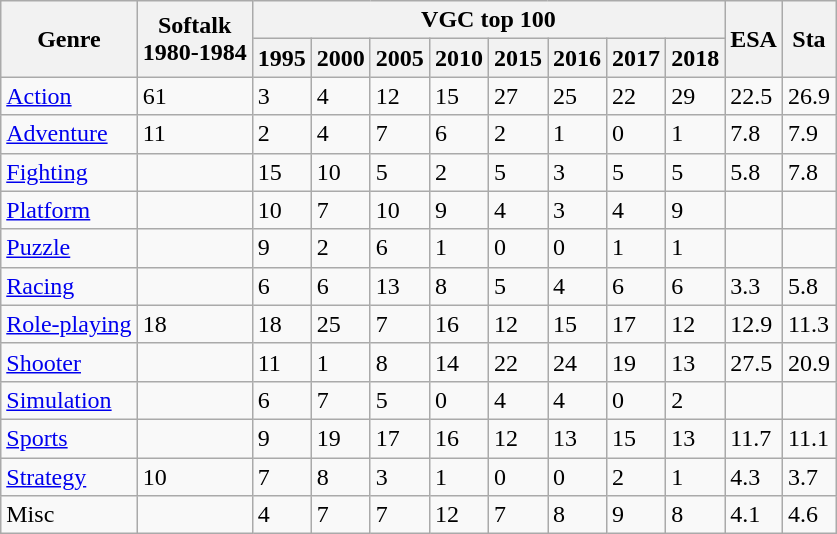<table class="wikitable sortable">
<tr>
<th rowspan="2">Genre</th>
<th rowspan="2">Softalk<br>1980-1984</th>
<th colspan="8">VGC top 100</th>
<th rowspan="2">ESA</th>
<th rowspan="2">Sta</th>
</tr>
<tr>
<th>1995</th>
<th>2000</th>
<th>2005</th>
<th>2010</th>
<th>2015</th>
<th>2016</th>
<th>2017</th>
<th>2018</th>
</tr>
<tr>
<td><a href='#'>Action</a></td>
<td>61</td>
<td>3</td>
<td>4</td>
<td>12</td>
<td>15</td>
<td>27</td>
<td>25</td>
<td>22</td>
<td>29</td>
<td>22.5</td>
<td>26.9</td>
</tr>
<tr>
<td><a href='#'>Adventure</a></td>
<td>11</td>
<td>2</td>
<td>4</td>
<td>7</td>
<td>6</td>
<td>2</td>
<td>1</td>
<td>0</td>
<td>1</td>
<td>7.8</td>
<td>7.9</td>
</tr>
<tr>
<td><a href='#'>Fighting</a></td>
<td></td>
<td>15</td>
<td>10</td>
<td>5</td>
<td>2</td>
<td>5</td>
<td>3</td>
<td>5</td>
<td>5</td>
<td>5.8</td>
<td>7.8</td>
</tr>
<tr>
<td><a href='#'>Platform</a></td>
<td></td>
<td>10</td>
<td>7</td>
<td>10</td>
<td>9</td>
<td>4</td>
<td>3</td>
<td>4</td>
<td>9</td>
<td></td>
<td></td>
</tr>
<tr>
<td><a href='#'>Puzzle</a></td>
<td></td>
<td>9</td>
<td>2</td>
<td>6</td>
<td>1</td>
<td>0</td>
<td>0</td>
<td>1</td>
<td>1</td>
<td></td>
<td></td>
</tr>
<tr>
<td><a href='#'>Racing</a></td>
<td></td>
<td>6</td>
<td>6</td>
<td>13</td>
<td>8</td>
<td>5</td>
<td>4</td>
<td>6</td>
<td>6</td>
<td>3.3</td>
<td>5.8</td>
</tr>
<tr>
<td><a href='#'>Role-playing</a></td>
<td>18</td>
<td>18</td>
<td>25</td>
<td>7</td>
<td>16</td>
<td>12</td>
<td>15</td>
<td>17</td>
<td>12</td>
<td>12.9</td>
<td>11.3</td>
</tr>
<tr>
<td><a href='#'>Shooter</a></td>
<td></td>
<td>11</td>
<td>1</td>
<td>8</td>
<td>14</td>
<td>22</td>
<td>24</td>
<td>19</td>
<td>13</td>
<td>27.5</td>
<td>20.9</td>
</tr>
<tr>
<td><a href='#'>Simulation</a></td>
<td></td>
<td>6</td>
<td>7</td>
<td>5</td>
<td>0</td>
<td>4</td>
<td>4</td>
<td>0</td>
<td>2</td>
<td></td>
<td></td>
</tr>
<tr>
<td><a href='#'>Sports</a></td>
<td></td>
<td>9</td>
<td>19</td>
<td>17</td>
<td>16</td>
<td>12</td>
<td>13</td>
<td>15</td>
<td>13</td>
<td>11.7</td>
<td>11.1</td>
</tr>
<tr>
<td><a href='#'>Strategy</a></td>
<td>10</td>
<td>7</td>
<td>8</td>
<td>3</td>
<td>1</td>
<td>0</td>
<td>0</td>
<td>2</td>
<td>1</td>
<td>4.3</td>
<td>3.7</td>
</tr>
<tr>
<td>Misc</td>
<td></td>
<td>4</td>
<td>7</td>
<td>7</td>
<td>12</td>
<td>7</td>
<td>8</td>
<td>9</td>
<td>8</td>
<td>4.1</td>
<td>4.6</td>
</tr>
</table>
